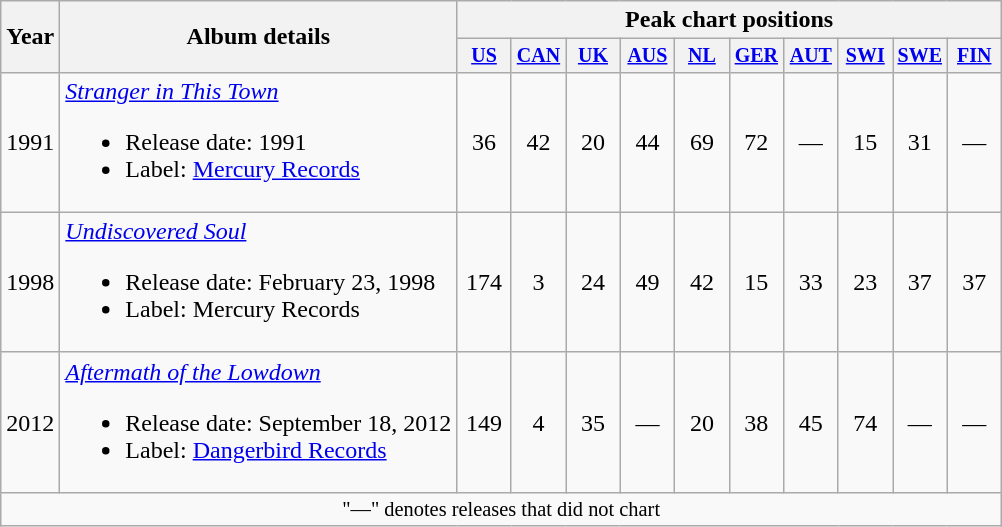<table class="wikitable" style="text-align:center;">
<tr>
<th rowspan="2">Year</th>
<th rowspan="2">Album details</th>
<th colspan="10">Peak chart positions</th>
</tr>
<tr style="font-size:smaller;">
<th style="width:30px;"><a href='#'>US</a><br></th>
<th style="width:30px;"><a href='#'>CAN</a></th>
<th style="width:30px;"><a href='#'>UK</a><br></th>
<th style="width:30px;"><a href='#'>AUS</a><br></th>
<th style="width:30px;"><a href='#'>NL</a><br></th>
<th style="width:30px;"><a href='#'>GER</a> <br></th>
<th style="width:30px;"><a href='#'>AUT</a><br></th>
<th style="width:30px;"><a href='#'>SWI</a><br></th>
<th style="width:30px;"><a href='#'>SWE</a><br></th>
<th style="width:30px;"><a href='#'>FIN</a><br></th>
</tr>
<tr>
<td>1991</td>
<td style="text-align:left;"><em><a href='#'>Stranger in This Town</a></em><br><ul><li>Release date: 1991</li><li>Label: <a href='#'>Mercury Records</a></li></ul></td>
<td>36</td>
<td>42</td>
<td>20</td>
<td>44</td>
<td>69</td>
<td>72</td>
<td>—</td>
<td>15</td>
<td>31</td>
<td>—</td>
</tr>
<tr>
<td>1998</td>
<td style="text-align:left;"><em><a href='#'>Undiscovered Soul</a></em><br><ul><li>Release date: February 23, 1998</li><li>Label: Mercury Records</li></ul></td>
<td>174</td>
<td>3</td>
<td>24</td>
<td>49</td>
<td>42</td>
<td>15</td>
<td>33</td>
<td>23</td>
<td>37</td>
<td>37</td>
</tr>
<tr>
<td>2012</td>
<td style="text-align:left;"><em><a href='#'>Aftermath of the Lowdown</a></em><br><ul><li>Release date: September 18, 2012</li><li>Label: <a href='#'>Dangerbird Records</a></li></ul></td>
<td>149</td>
<td>4</td>
<td>35</td>
<td>—</td>
<td>20</td>
<td>38</td>
<td>45</td>
<td>74</td>
<td>—</td>
<td>—</td>
</tr>
<tr>
<td colspan="20" style="font-size:85%">"—" denotes releases that did not chart</td>
</tr>
</table>
